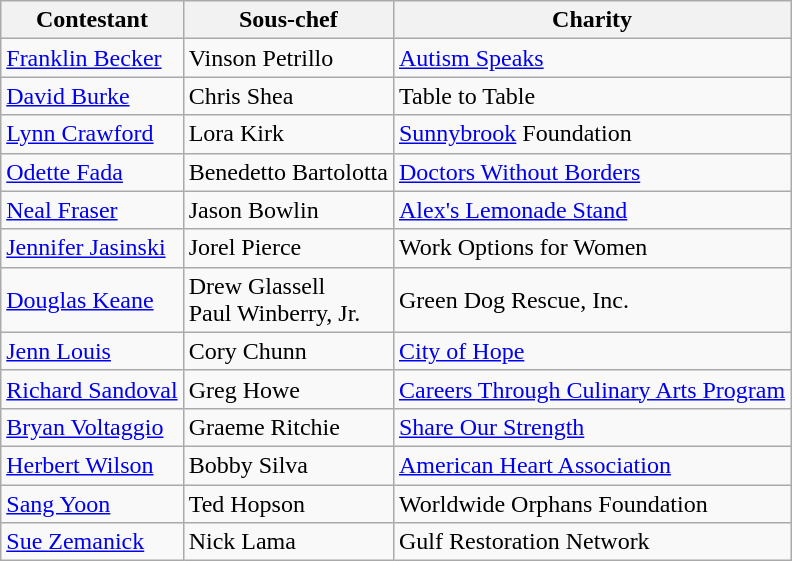<table class="wikitable sortable plainrowheaders">
<tr>
<th scope="col">Contestant</th>
<th scope="col">Sous-chef</th>
<th scope="col">Charity</th>
</tr>
<tr>
<td><a href='#'>Franklin Becker</a></td>
<td>Vinson Petrillo</td>
<td><a href='#'>Autism Speaks</a></td>
</tr>
<tr>
<td><a href='#'>David Burke</a></td>
<td>Chris Shea</td>
<td>Table to Table</td>
</tr>
<tr>
<td><a href='#'>Lynn Crawford</a></td>
<td>Lora Kirk</td>
<td><a href='#'>Sunnybrook</a> Foundation</td>
</tr>
<tr>
<td><a href='#'>Odette Fada</a></td>
<td>Benedetto Bartolotta</td>
<td><a href='#'>Doctors Without Borders</a></td>
</tr>
<tr>
<td><a href='#'>Neal Fraser</a></td>
<td>Jason Bowlin</td>
<td><a href='#'>Alex's Lemonade Stand</a></td>
</tr>
<tr>
<td><a href='#'>Jennifer Jasinski</a></td>
<td>Jorel Pierce</td>
<td>Work Options for Women</td>
</tr>
<tr>
<td><a href='#'>Douglas Keane</a></td>
<td>Drew Glassell<br>Paul Winberry, Jr.</td>
<td>Green Dog Rescue, Inc.</td>
</tr>
<tr>
<td><a href='#'>Jenn Louis</a></td>
<td>Cory Chunn</td>
<td><a href='#'>City of Hope</a></td>
</tr>
<tr>
<td><a href='#'>Richard Sandoval</a></td>
<td>Greg Howe</td>
<td><a href='#'>Careers Through Culinary Arts Program</a></td>
</tr>
<tr>
<td><a href='#'>Bryan Voltaggio</a></td>
<td>Graeme Ritchie</td>
<td><a href='#'>Share Our Strength</a></td>
</tr>
<tr>
<td><a href='#'>Herbert Wilson</a></td>
<td>Bobby Silva</td>
<td><a href='#'>American Heart Association</a></td>
</tr>
<tr>
<td><a href='#'>Sang Yoon</a></td>
<td>Ted Hopson</td>
<td>Worldwide Orphans Foundation</td>
</tr>
<tr>
<td><a href='#'>Sue Zemanick</a></td>
<td>Nick Lama</td>
<td>Gulf Restoration Network</td>
</tr>
</table>
